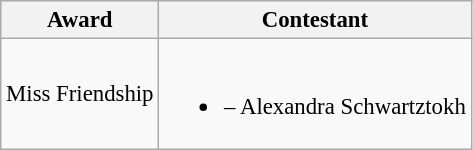<table class="wikitable sortable" style="font-size: 95%;">
<tr>
<th>Award</th>
<th>Contestant</th>
</tr>
<tr>
<td>Miss Friendship</td>
<td><br><ul><li> – Alexandra Schwartztokh</li></ul></td>
</tr>
</table>
